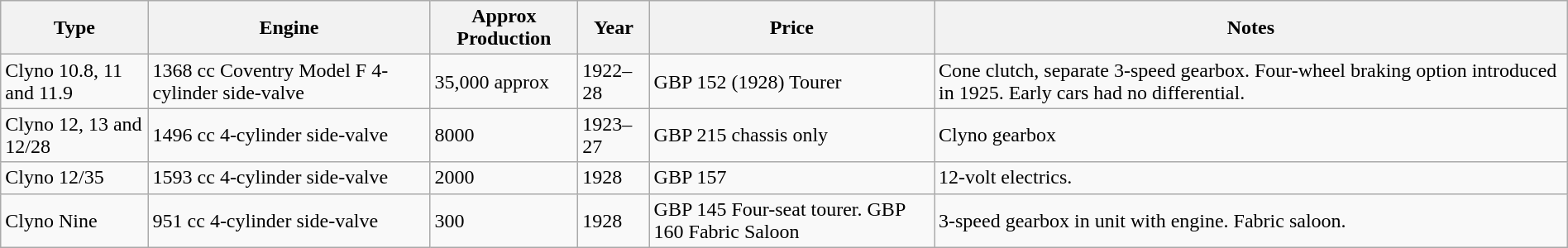<table class="wikitable" style="margin:auto;">
<tr>
<th>Type</th>
<th>Engine</th>
<th>Approx Production</th>
<th>Year</th>
<th>Price</th>
<th>Notes</th>
</tr>
<tr>
<td>Clyno 10.8, 11 and 11.9</td>
<td>1368 cc Coventry Model F 4-cylinder side-valve</td>
<td>35,000 approx</td>
<td>1922–28</td>
<td>GBP 152 (1928) Tourer</td>
<td>Cone clutch, separate 3-speed gearbox. Four-wheel braking option introduced in 1925. Early cars had no differential.</td>
</tr>
<tr>
<td>Clyno 12, 13 and 12/28</td>
<td>1496 cc 4-cylinder side-valve</td>
<td>8000</td>
<td>1923–27</td>
<td>GBP 215 chassis only</td>
<td>Clyno gearbox</td>
</tr>
<tr>
<td>Clyno 12/35</td>
<td>1593 cc 4-cylinder side-valve</td>
<td>2000</td>
<td>1928</td>
<td>GBP 157</td>
<td>12-volt electrics.</td>
</tr>
<tr>
<td>Clyno Nine</td>
<td>951 cc 4-cylinder side-valve</td>
<td>300</td>
<td>1928</td>
<td>GBP 145 Four-seat tourer. GBP 160 Fabric Saloon</td>
<td>3-speed gearbox in unit with engine. Fabric saloon.</td>
</tr>
</table>
